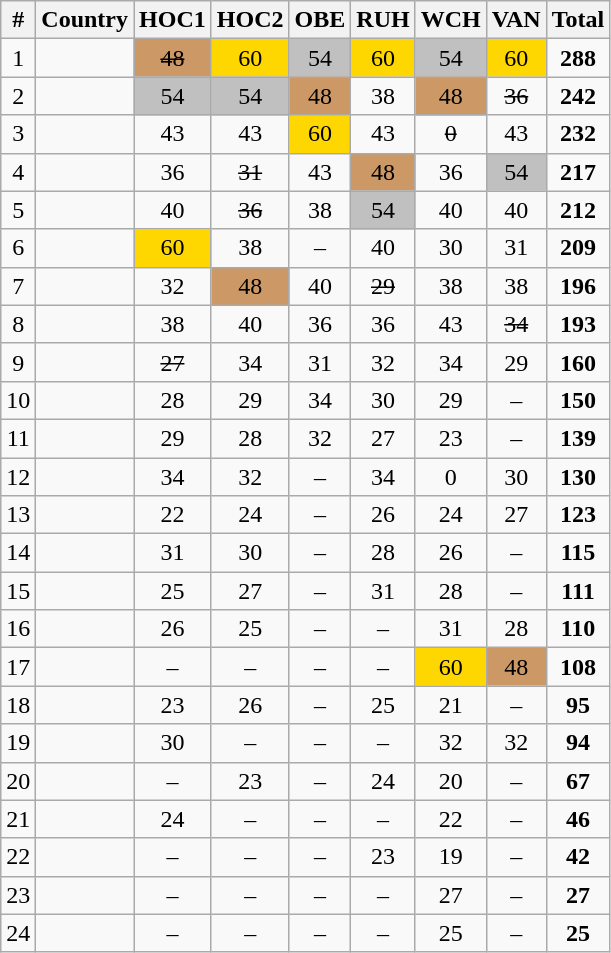<table class="wikitable sortable" style="text-align:center;">
<tr>
<th>#</th>
<th>Country</th>
<th>HOC1</th>
<th>HOC2</th>
<th>OBE</th>
<th>RUH</th>
<th>WCH</th>
<th>VAN</th>
<th>Total</th>
</tr>
<tr>
<td>1</td>
<td align="left"></td>
<td bgcolor=CC9966><s>48</s></td>
<td bgcolor="gold">60</td>
<td bgcolor="silver">54</td>
<td bgcolor="gold">60</td>
<td bgcolor="silver">54</td>
<td bgcolor="gold">60</td>
<td><strong>288</strong></td>
</tr>
<tr>
<td>2</td>
<td align="left"></td>
<td bgcolor="silver">54</td>
<td bgcolor="silver">54</td>
<td bgcolor=CC9966>48</td>
<td>38</td>
<td bgcolor=CC9966>48</td>
<td><s>36</s></td>
<td><strong>242</strong></td>
</tr>
<tr>
<td>3</td>
<td align="left"></td>
<td>43</td>
<td>43</td>
<td bgcolor="gold">60</td>
<td>43</td>
<td><s>0</s></td>
<td>43</td>
<td><strong>232</strong></td>
</tr>
<tr>
<td>4</td>
<td align="left"></td>
<td>36</td>
<td><s>31</s></td>
<td>43</td>
<td bgcolor=CC9966>48</td>
<td>36</td>
<td bgcolor="silver">54</td>
<td><strong>217</strong></td>
</tr>
<tr>
<td>5</td>
<td align="left"></td>
<td>40</td>
<td><s>36</s></td>
<td>38</td>
<td bgcolor="silver">54</td>
<td>40</td>
<td>40</td>
<td><strong>212</strong></td>
</tr>
<tr>
<td>6</td>
<td align="left"></td>
<td bgcolor="gold">60</td>
<td>38</td>
<td>–</td>
<td>40</td>
<td>30</td>
<td>31</td>
<td><strong>209</strong></td>
</tr>
<tr>
<td>7</td>
<td align="left"></td>
<td>32</td>
<td bgcolor=CC9966>48</td>
<td>40</td>
<td><s>29</s></td>
<td>38</td>
<td>38</td>
<td><strong>196</strong></td>
</tr>
<tr>
<td>8</td>
<td align="left"></td>
<td>38</td>
<td>40</td>
<td>36</td>
<td>36</td>
<td>43</td>
<td><s>34</s></td>
<td><strong>193</strong></td>
</tr>
<tr>
<td>9</td>
<td align="left"></td>
<td><s>27</s></td>
<td>34</td>
<td>31</td>
<td>32</td>
<td>34</td>
<td>29</td>
<td><strong>160</strong></td>
</tr>
<tr>
<td>10</td>
<td align="left"></td>
<td>28</td>
<td>29</td>
<td>34</td>
<td>30</td>
<td>29</td>
<td>–</td>
<td><strong>150</strong></td>
</tr>
<tr>
<td>11</td>
<td align="left"></td>
<td>29</td>
<td>28</td>
<td>32</td>
<td>27</td>
<td>23</td>
<td>–</td>
<td><strong>139</strong></td>
</tr>
<tr>
<td>12</td>
<td align="left"></td>
<td>34</td>
<td>32</td>
<td>–</td>
<td>34</td>
<td>0</td>
<td>30</td>
<td><strong>130</strong></td>
</tr>
<tr>
<td>13</td>
<td align="left"></td>
<td>22</td>
<td>24</td>
<td>–</td>
<td>26</td>
<td>24</td>
<td>27</td>
<td><strong>123</strong></td>
</tr>
<tr>
<td>14</td>
<td align="left"></td>
<td>31</td>
<td>30</td>
<td>–</td>
<td>28</td>
<td>26</td>
<td>–</td>
<td><strong>115</strong></td>
</tr>
<tr>
<td>15</td>
<td align="left"></td>
<td>25</td>
<td>27</td>
<td>–</td>
<td>31</td>
<td>28</td>
<td>–</td>
<td><strong>111</strong></td>
</tr>
<tr>
<td>16</td>
<td align="left"></td>
<td>26</td>
<td>25</td>
<td>–</td>
<td>–</td>
<td>31</td>
<td>28</td>
<td><strong>110</strong></td>
</tr>
<tr>
<td>17</td>
<td align="left"></td>
<td>–</td>
<td>–</td>
<td>–</td>
<td>–</td>
<td bgcolor="gold">60</td>
<td bgcolor=CC9966>48</td>
<td><strong>108</strong></td>
</tr>
<tr>
<td>18</td>
<td align="left"></td>
<td>23</td>
<td>26</td>
<td>–</td>
<td>25</td>
<td>21</td>
<td>–</td>
<td><strong>95</strong></td>
</tr>
<tr>
<td>19</td>
<td align="left"></td>
<td>30</td>
<td>–</td>
<td>–</td>
<td>–</td>
<td>32</td>
<td>32</td>
<td><strong>94</strong></td>
</tr>
<tr>
<td>20</td>
<td align="left"></td>
<td>–</td>
<td>23</td>
<td>–</td>
<td>24</td>
<td>20</td>
<td>–</td>
<td><strong>67</strong></td>
</tr>
<tr>
<td>21</td>
<td align="left"></td>
<td>24</td>
<td>–</td>
<td>–</td>
<td>–</td>
<td>22</td>
<td>–</td>
<td><strong>46</strong></td>
</tr>
<tr>
<td>22</td>
<td align="left"></td>
<td>–</td>
<td>–</td>
<td>–</td>
<td>23</td>
<td>19</td>
<td>–</td>
<td><strong>42</strong></td>
</tr>
<tr>
<td>23</td>
<td align="left"></td>
<td>–</td>
<td>–</td>
<td>–</td>
<td>–</td>
<td>27</td>
<td>–</td>
<td><strong>27</strong></td>
</tr>
<tr>
<td>24</td>
<td align="left"></td>
<td>–</td>
<td>–</td>
<td>–</td>
<td>–</td>
<td>25</td>
<td>–</td>
<td><strong>25</strong></td>
</tr>
</table>
